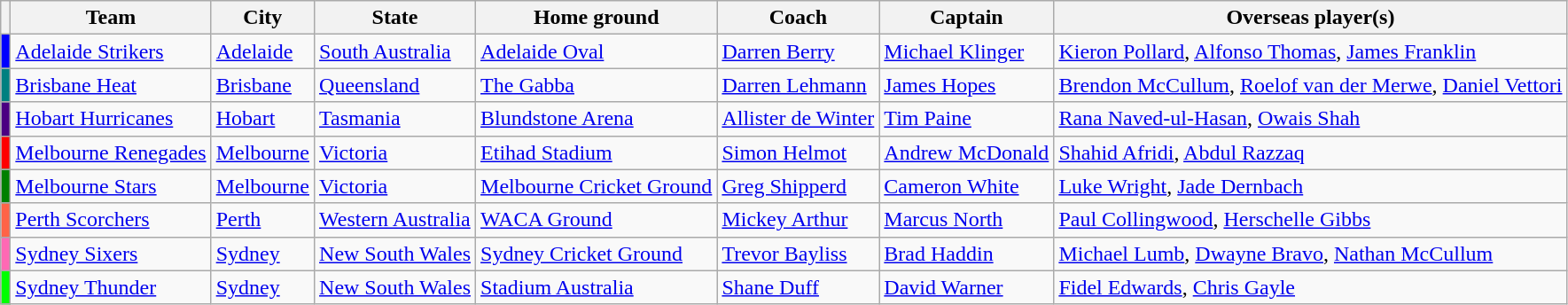<table class="wikitable">
<tr>
<th></th>
<th>Team</th>
<th>City</th>
<th>State</th>
<th>Home ground</th>
<th>Coach</th>
<th>Captain</th>
<th>Overseas player(s)</th>
</tr>
<tr>
<td style="background:blue"></td>
<td><a href='#'>Adelaide Strikers</a></td>
<td><a href='#'>Adelaide</a></td>
<td><a href='#'>South Australia</a></td>
<td><a href='#'>Adelaide Oval</a></td>
<td><a href='#'>Darren Berry</a></td>
<td><a href='#'>Michael Klinger</a></td>
<td><a href='#'>Kieron Pollard</a>, <a href='#'>Alfonso Thomas</a>, <a href='#'>James Franklin</a></td>
</tr>
<tr>
<td style="background:teal"></td>
<td><a href='#'>Brisbane Heat</a></td>
<td><a href='#'>Brisbane</a></td>
<td><a href='#'>Queensland</a></td>
<td><a href='#'>The Gabba</a></td>
<td><a href='#'>Darren Lehmann</a></td>
<td><a href='#'>James Hopes</a></td>
<td><a href='#'>Brendon McCullum</a>, <a href='#'>Roelof van der Merwe</a>, <a href='#'>Daniel Vettori</a></td>
</tr>
<tr>
<td style="background:indigo"></td>
<td><a href='#'>Hobart Hurricanes</a></td>
<td><a href='#'>Hobart</a></td>
<td><a href='#'>Tasmania</a></td>
<td><a href='#'>Blundstone Arena</a></td>
<td><a href='#'>Allister de Winter</a></td>
<td><a href='#'>Tim Paine</a></td>
<td><a href='#'>Rana Naved-ul-Hasan</a>, <a href='#'>Owais Shah</a></td>
</tr>
<tr>
<td style="background:red"></td>
<td><a href='#'>Melbourne Renegades</a></td>
<td><a href='#'>Melbourne</a></td>
<td><a href='#'>Victoria</a></td>
<td><a href='#'>Etihad Stadium</a></td>
<td><a href='#'>Simon Helmot</a></td>
<td><a href='#'>Andrew McDonald</a></td>
<td><a href='#'>Shahid Afridi</a>, <a href='#'>Abdul Razzaq</a></td>
</tr>
<tr>
<td style="background:green"></td>
<td><a href='#'>Melbourne Stars</a></td>
<td><a href='#'>Melbourne</a></td>
<td><a href='#'>Victoria</a></td>
<td><a href='#'>Melbourne Cricket Ground</a></td>
<td><a href='#'>Greg Shipperd</a></td>
<td><a href='#'>Cameron White</a></td>
<td><a href='#'>Luke Wright</a>, <a href='#'>Jade Dernbach</a></td>
</tr>
<tr>
<td style="background:tomato"></td>
<td><a href='#'>Perth Scorchers</a></td>
<td><a href='#'>Perth</a></td>
<td><a href='#'>Western Australia</a></td>
<td><a href='#'>WACA Ground</a></td>
<td><a href='#'>Mickey Arthur</a></td>
<td><a href='#'>Marcus North</a></td>
<td><a href='#'>Paul Collingwood</a>, <a href='#'>Herschelle Gibbs</a></td>
</tr>
<tr>
<td style="background:hotpink"></td>
<td><a href='#'>Sydney Sixers</a></td>
<td><a href='#'>Sydney</a></td>
<td><a href='#'>New South Wales</a></td>
<td><a href='#'>Sydney Cricket Ground</a></td>
<td><a href='#'>Trevor Bayliss</a></td>
<td><a href='#'>Brad Haddin</a></td>
<td><a href='#'>Michael Lumb</a>, <a href='#'>Dwayne Bravo</a>, <a href='#'>Nathan McCullum</a></td>
</tr>
<tr>
<td style="background:#0f0;"></td>
<td><a href='#'>Sydney Thunder</a></td>
<td><a href='#'>Sydney</a></td>
<td><a href='#'>New South Wales</a></td>
<td><a href='#'>Stadium Australia</a></td>
<td><a href='#'>Shane Duff</a></td>
<td><a href='#'>David Warner</a></td>
<td><a href='#'>Fidel Edwards</a>, <a href='#'>Chris Gayle</a></td>
</tr>
</table>
